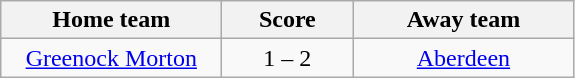<table class="wikitable" style="text-align: center">
<tr>
<th width=140>Home team</th>
<th width=80>Score</th>
<th width=140>Away team</th>
</tr>
<tr>
<td><a href='#'>Greenock Morton</a></td>
<td>1 – 2</td>
<td><a href='#'>Aberdeen</a></td>
</tr>
</table>
